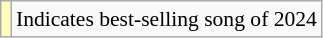<table class="wikitable" style="font-size:90%;">
<tr>
<td style="background-color:#FFFFBB"></td>
<td>Indicates best-selling song of 2024</td>
</tr>
</table>
